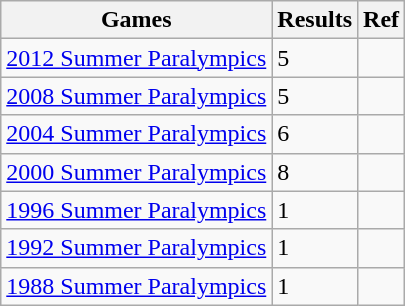<table class="wikitable">
<tr>
<th>Games</th>
<th>Results</th>
<th>Ref</th>
</tr>
<tr>
<td><a href='#'>2012 Summer Paralympics</a></td>
<td>5</td>
<td></td>
</tr>
<tr>
<td><a href='#'>2008 Summer Paralympics</a></td>
<td>5</td>
<td></td>
</tr>
<tr>
<td><a href='#'>2004 Summer Paralympics</a></td>
<td>6</td>
<td></td>
</tr>
<tr>
<td><a href='#'>2000 Summer Paralympics</a></td>
<td>8</td>
<td></td>
</tr>
<tr>
<td><a href='#'>1996 Summer Paralympics</a></td>
<td>1</td>
<td></td>
</tr>
<tr>
<td><a href='#'>1992 Summer Paralympics</a></td>
<td>1</td>
<td></td>
</tr>
<tr>
<td><a href='#'>1988 Summer Paralympics</a></td>
<td>1</td>
<td></td>
</tr>
</table>
